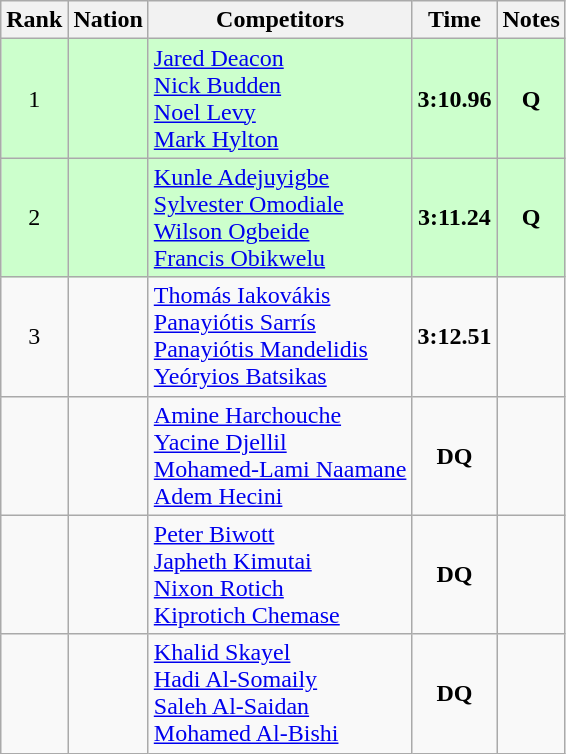<table class="wikitable sortable" style="text-align:center">
<tr>
<th>Rank</th>
<th>Nation</th>
<th>Competitors</th>
<th>Time</th>
<th>Notes</th>
</tr>
<tr bgcolor=ccffcc>
<td>1</td>
<td align=left></td>
<td align=left><a href='#'>Jared Deacon</a><br><a href='#'>Nick Budden</a><br><a href='#'>Noel Levy</a><br><a href='#'>Mark Hylton</a></td>
<td><strong>3:10.96</strong></td>
<td><strong>Q</strong></td>
</tr>
<tr bgcolor=ccffcc>
<td>2</td>
<td align=left></td>
<td align=left><a href='#'>Kunle Adejuyigbe</a><br><a href='#'>Sylvester Omodiale</a><br><a href='#'>Wilson Ogbeide</a><br><a href='#'>Francis Obikwelu</a></td>
<td><strong>3:11.24</strong></td>
<td><strong>Q</strong></td>
</tr>
<tr>
<td>3</td>
<td align=left></td>
<td align=left><a href='#'>Thomás Iakovákis</a><br><a href='#'>Panayiótis Sarrís</a><br><a href='#'>Panayiótis Mandelidis</a><br><a href='#'>Yeóryios Batsikas</a></td>
<td><strong>3:12.51</strong></td>
<td></td>
</tr>
<tr>
<td></td>
<td align=left></td>
<td align=left><a href='#'>Amine Harchouche</a><br><a href='#'>Yacine Djellil</a><br><a href='#'>Mohamed-Lami Naamane</a><br><a href='#'>Adem Hecini</a></td>
<td><strong>DQ</strong></td>
<td></td>
</tr>
<tr>
<td></td>
<td align=left></td>
<td align=left><a href='#'>Peter Biwott</a><br><a href='#'>Japheth Kimutai</a><br><a href='#'>Nixon Rotich</a><br><a href='#'>Kiprotich Chemase</a></td>
<td><strong>DQ</strong></td>
<td></td>
</tr>
<tr>
<td></td>
<td align=left></td>
<td align=left><a href='#'>Khalid Skayel</a><br><a href='#'>Hadi Al-Somaily</a><br><a href='#'>Saleh Al-Saidan</a><br><a href='#'>Mohamed Al-Bishi</a></td>
<td><strong>DQ</strong></td>
<td></td>
</tr>
</table>
